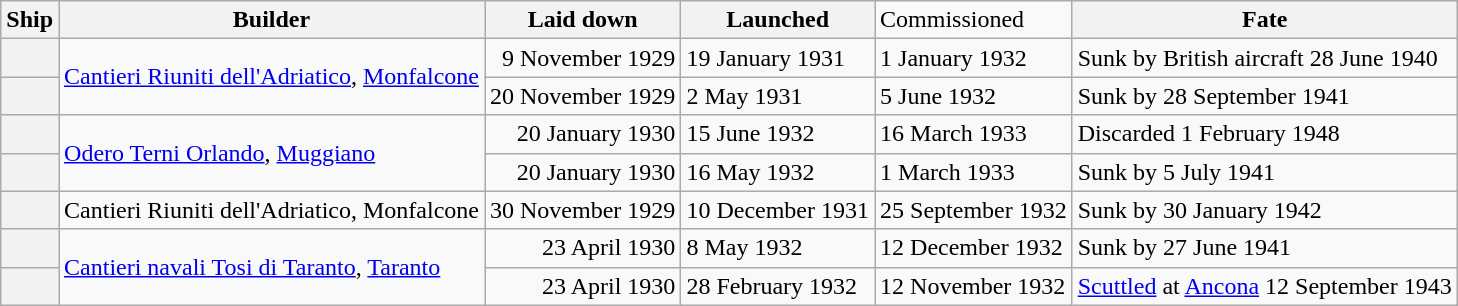<table class="wikitable plainrowheaders">
<tr>
<th scope="col">Ship</th>
<th scope="col">Builder</th>
<th scope="col">Laid down</th>
<th scope="col">Launched</th>
<td scope="col">Commissioned</td>
<th scope="col">Fate</th>
</tr>
<tr>
<th scope="row"></th>
<td rowspan=2><a href='#'>Cantieri Riuniti dell'Adriatico</a>, <a href='#'>Monfalcone</a></td>
<td style="text-align:right;">9 November 1929</td>
<td>19 January 1931</td>
<td>1 January 1932</td>
<td>Sunk by British aircraft 28 June 1940</td>
</tr>
<tr>
<th scope="row"></th>
<td style="text-align:right;">20 November 1929</td>
<td>2 May 1931</td>
<td>5 June 1932</td>
<td>Sunk by  28 September 1941</td>
</tr>
<tr>
<th scope="row"></th>
<td rowspan=2><a href='#'>Odero Terni Orlando</a>, <a href='#'>Muggiano</a></td>
<td style="text-align:right;">20 January 1930</td>
<td>15 June 1932</td>
<td>16 March 1933</td>
<td>Discarded 1 February 1948</td>
</tr>
<tr>
<th scope="row"></th>
<td style="text-align:right;">20 January 1930</td>
<td>16 May 1932</td>
<td>1 March 1933</td>
<td>Sunk by  5 July 1941</td>
</tr>
<tr>
<th scope="row"></th>
<td>Cantieri Riuniti dell'Adriatico, Monfalcone</td>
<td style="text-align:right;">30 November 1929</td>
<td>10 December 1931</td>
<td>25 September 1932</td>
<td>Sunk by  30 January 1942</td>
</tr>
<tr>
<th scope="row"></th>
<td rowspan=2><a href='#'>Cantieri navali Tosi di Taranto</a>, <a href='#'>Taranto</a></td>
<td style="text-align:right;">23 April 1930</td>
<td>8 May 1932</td>
<td>12 December 1932</td>
<td>Sunk by  27 June 1941</td>
</tr>
<tr>
<th scope="row"></th>
<td style="text-align:right;">23 April 1930</td>
<td>28 February 1932</td>
<td>12 November 1932</td>
<td><a href='#'>Scuttled</a> at <a href='#'>Ancona</a> 12 September 1943</td>
</tr>
</table>
